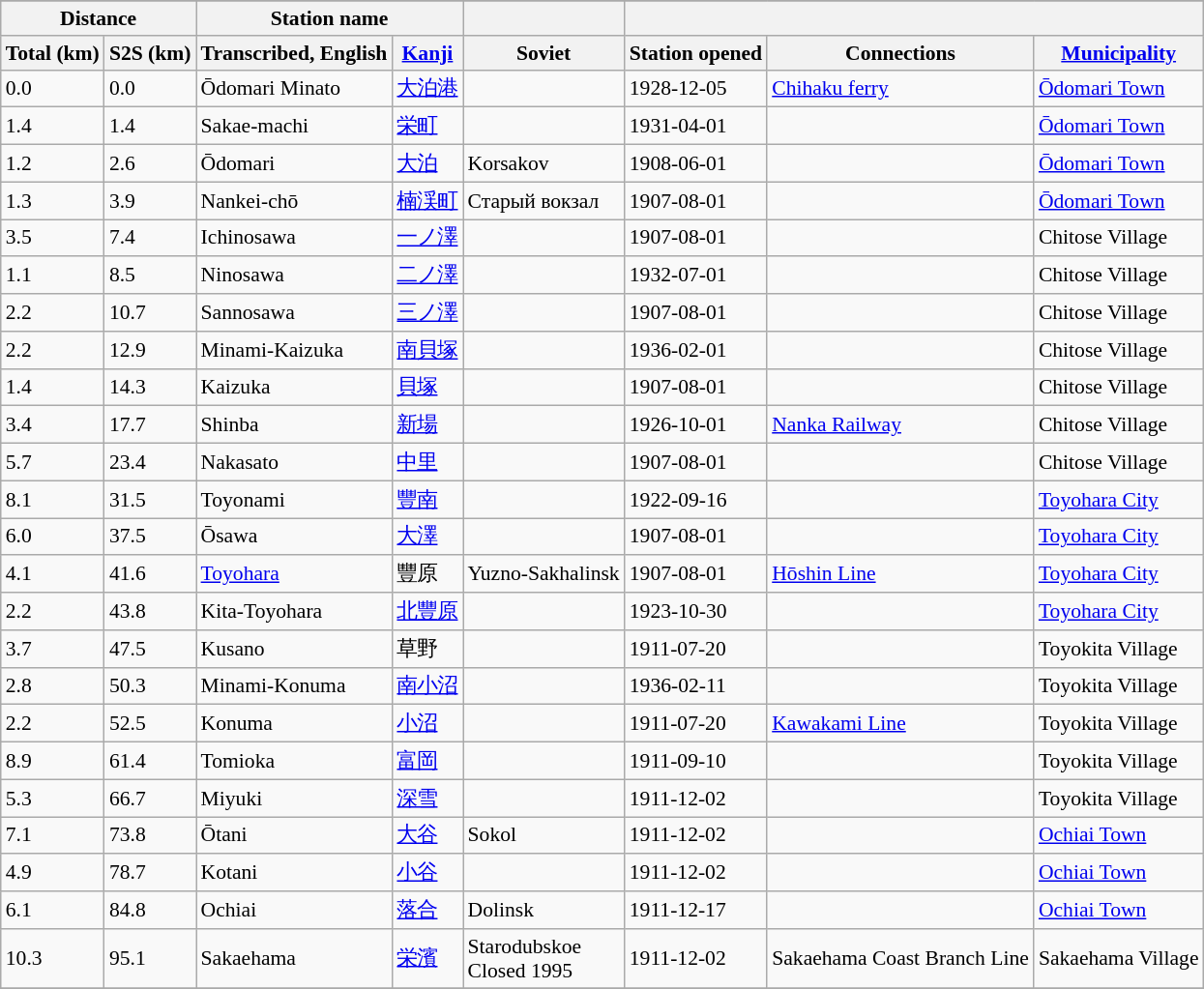<table class="wikitable" style="font-size:90%;">
<tr>
</tr>
<tr>
<th colspan="2">Distance</th>
<th colspan="2">Station name</th>
<th></th>
<th colspan="3"></th>
</tr>
<tr>
<th>Total (km)</th>
<th>S2S (km)</th>
<th>Transcribed, English</th>
<th><a href='#'>Kanji</a></th>
<th>Soviet</th>
<th>Station opened</th>
<th>Connections</th>
<th><a href='#'>Municipality</a></th>
</tr>
<tr>
<td>0.0</td>
<td>0.0</td>
<td>Ōdomari Minato</td>
<td><a href='#'>大泊港</a></td>
<td></td>
<td>1928-12-05</td>
<td><a href='#'>Chihaku ferry</a></td>
<td><a href='#'>Ōdomari Town</a></td>
</tr>
<tr>
<td>1.4</td>
<td>1.4</td>
<td>Sakae-machi</td>
<td><a href='#'>栄町</a></td>
<td></td>
<td>1931-04-01</td>
<td></td>
<td><a href='#'>Ōdomari Town</a></td>
</tr>
<tr>
<td>1.2</td>
<td>2.6</td>
<td>Ōdomari</td>
<td><a href='#'>大泊</a></td>
<td>Korsakov</td>
<td>1908-06-01</td>
<td></td>
<td><a href='#'>Ōdomari Town</a></td>
</tr>
<tr>
<td>1.3</td>
<td>3.9</td>
<td>Nankei-chō</td>
<td><a href='#'>楠渓町</a></td>
<td>Старый вокзал</td>
<td>1907-08-01</td>
<td></td>
<td><a href='#'>Ōdomari Town</a></td>
</tr>
<tr>
<td>3.5</td>
<td>7.4</td>
<td>Ichinosawa</td>
<td><a href='#'>一ノ澤</a></td>
<td></td>
<td>1907-08-01</td>
<td></td>
<td>Chitose Village</td>
</tr>
<tr>
<td>1.1</td>
<td>8.5</td>
<td>Ninosawa</td>
<td><a href='#'>二ノ澤</a></td>
<td></td>
<td>1932-07-01</td>
<td></td>
<td>Chitose Village</td>
</tr>
<tr>
<td>2.2</td>
<td>10.7</td>
<td>Sannosawa</td>
<td><a href='#'>三ノ澤</a></td>
<td></td>
<td>1907-08-01</td>
<td></td>
<td>Chitose Village</td>
</tr>
<tr>
<td>2.2</td>
<td>12.9</td>
<td>Minami-Kaizuka</td>
<td><a href='#'>南貝塚</a></td>
<td></td>
<td>1936-02-01</td>
<td></td>
<td>Chitose Village</td>
</tr>
<tr>
<td>1.4</td>
<td>14.3</td>
<td>Kaizuka</td>
<td><a href='#'>貝塚</a></td>
<td></td>
<td>1907-08-01</td>
<td></td>
<td>Chitose Village</td>
</tr>
<tr>
<td>3.4</td>
<td>17.7</td>
<td>Shinba</td>
<td><a href='#'>新場</a></td>
<td></td>
<td>1926-10-01</td>
<td><a href='#'>Nanka Railway</a></td>
<td>Chitose Village</td>
</tr>
<tr>
<td>5.7</td>
<td>23.4</td>
<td>Nakasato</td>
<td><a href='#'>中里</a></td>
<td></td>
<td>1907-08-01</td>
<td></td>
<td>Chitose Village</td>
</tr>
<tr>
<td>8.1</td>
<td>31.5</td>
<td>Toyonami</td>
<td><a href='#'>豐南</a></td>
<td></td>
<td>1922-09-16</td>
<td></td>
<td><a href='#'>Toyohara City</a></td>
</tr>
<tr>
<td>6.0</td>
<td>37.5</td>
<td>Ōsawa</td>
<td><a href='#'>大澤</a></td>
<td></td>
<td>1907-08-01</td>
<td></td>
<td><a href='#'>Toyohara City</a></td>
</tr>
<tr>
<td>4.1</td>
<td>41.6</td>
<td><a href='#'>Toyohara</a></td>
<td>豐原</td>
<td>Yuzno-Sakhalinsk</td>
<td>1907-08-01</td>
<td><a href='#'>Hōshin Line</a></td>
<td><a href='#'>Toyohara City</a></td>
</tr>
<tr>
<td>2.2</td>
<td>43.8</td>
<td>Kita-Toyohara</td>
<td><a href='#'>北豐原</a></td>
<td></td>
<td>1923-10-30</td>
<td></td>
<td><a href='#'>Toyohara City</a></td>
</tr>
<tr>
<td>3.7</td>
<td>47.5</td>
<td>Kusano</td>
<td>草野</td>
<td></td>
<td>1911-07-20</td>
<td></td>
<td>Toyokita Village</td>
</tr>
<tr>
<td>2.8</td>
<td>50.3</td>
<td>Minami-Konuma</td>
<td><a href='#'>南小沼</a></td>
<td></td>
<td>1936-02-11</td>
<td></td>
<td>Toyokita Village</td>
</tr>
<tr>
<td>2.2</td>
<td>52.5</td>
<td>Konuma</td>
<td><a href='#'>小沼</a></td>
<td></td>
<td>1911-07-20</td>
<td><a href='#'>Kawakami Line</a></td>
<td>Toyokita Village</td>
</tr>
<tr>
<td>8.9</td>
<td>61.4</td>
<td>Tomioka</td>
<td><a href='#'>富岡</a></td>
<td></td>
<td>1911-09-10</td>
<td></td>
<td>Toyokita Village</td>
</tr>
<tr>
<td>5.3</td>
<td>66.7</td>
<td>Miyuki</td>
<td><a href='#'>深雪</a></td>
<td></td>
<td>1911-12-02</td>
<td></td>
<td>Toyokita Village</td>
</tr>
<tr>
<td>7.1</td>
<td>73.8</td>
<td>Ōtani</td>
<td><a href='#'>大谷</a></td>
<td>Sokol</td>
<td>1911-12-02</td>
<td></td>
<td><a href='#'>Ochiai Town</a></td>
</tr>
<tr>
<td>4.9</td>
<td>78.7</td>
<td>Kotani</td>
<td><a href='#'>小谷</a></td>
<td></td>
<td>1911-12-02</td>
<td></td>
<td><a href='#'>Ochiai Town</a></td>
</tr>
<tr>
<td>6.1</td>
<td>84.8</td>
<td>Ochiai</td>
<td><a href='#'>落合</a></td>
<td>Dolinsk</td>
<td>1911-12-17</td>
<td></td>
<td><a href='#'>Ochiai Town</a></td>
</tr>
<tr>
<td>10.3</td>
<td>95.1</td>
<td>Sakaehama</td>
<td><a href='#'>栄濱</a></td>
<td>Starodubskoe<br>Closed 1995</td>
<td>1911-12-02</td>
<td>Sakaehama Coast Branch Line</td>
<td>Sakaehama Village</td>
</tr>
<tr>
</tr>
</table>
